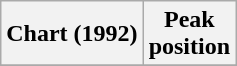<table class="wikitable plainrowheaders" style="text-align:center;">
<tr>
<th scope="col">Chart (1992)</th>
<th scope="col">Peak<br>position</th>
</tr>
<tr>
</tr>
</table>
